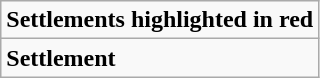<table class="wikitable">
<tr>
<td><strong>Settlements highlighted in red</strong></td>
</tr>
<tr>
<td>  <strong>Settlement</strong></td>
</tr>
</table>
